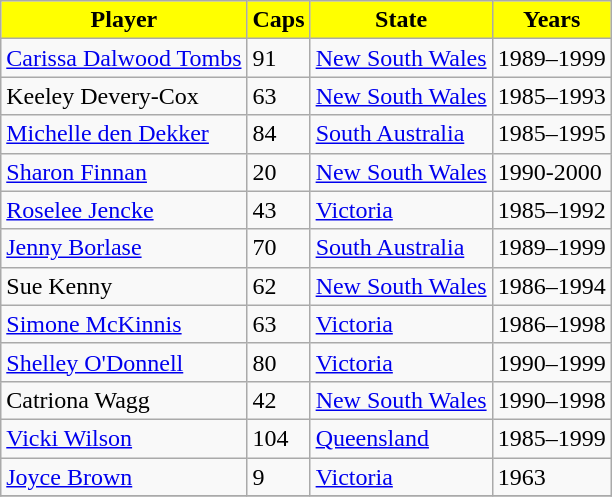<table class="wikitable collapsible" border="1">
<tr>
<th style="background:yellow;"><span>Player</span></th>
<th style="background:yellow;"><span>Caps</span></th>
<th style="background:yellow;"><span>State</span></th>
<th style="background:yellow;"><span>Years</span></th>
</tr>
<tr>
<td><a href='#'>Carissa Dalwood Tombs</a></td>
<td>91</td>
<td><a href='#'>New South Wales</a></td>
<td>1989–1999</td>
</tr>
<tr>
<td>Keeley Devery-Cox</td>
<td>63</td>
<td><a href='#'>New South Wales</a></td>
<td>1985–1993</td>
</tr>
<tr>
<td><a href='#'>Michelle den Dekker</a></td>
<td>84</td>
<td><a href='#'>South Australia</a></td>
<td>1985–1995</td>
</tr>
<tr>
<td><a href='#'>Sharon Finnan</a></td>
<td>20</td>
<td><a href='#'>New South Wales</a></td>
<td>1990-2000</td>
</tr>
<tr>
<td><a href='#'>Roselee Jencke</a></td>
<td>43</td>
<td><a href='#'>Victoria</a></td>
<td>1985–1992</td>
</tr>
<tr>
<td><a href='#'>Jenny Borlase</a></td>
<td>70</td>
<td><a href='#'>South Australia</a></td>
<td>1989–1999</td>
</tr>
<tr>
<td>Sue Kenny</td>
<td>62</td>
<td><a href='#'>New South Wales</a></td>
<td>1986–1994</td>
</tr>
<tr>
<td><a href='#'>Simone McKinnis</a></td>
<td>63</td>
<td><a href='#'>Victoria</a></td>
<td>1986–1998</td>
</tr>
<tr>
<td><a href='#'>Shelley O'Donnell</a></td>
<td>80</td>
<td><a href='#'>Victoria</a></td>
<td>1990–1999</td>
</tr>
<tr>
<td>Catriona Wagg</td>
<td>42</td>
<td><a href='#'>New South Wales</a></td>
<td>1990–1998</td>
</tr>
<tr>
<td><a href='#'>Vicki Wilson</a></td>
<td>104</td>
<td><a href='#'>Queensland</a></td>
<td>1985–1999</td>
</tr>
<tr>
<td><a href='#'>Joyce Brown</a></td>
<td>9</td>
<td><a href='#'>Victoria</a></td>
<td>1963</td>
</tr>
<tr>
</tr>
</table>
